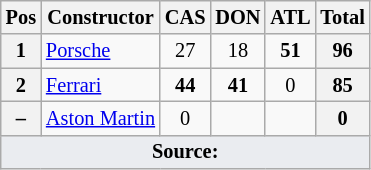<table class="wikitable" style="font-size: 85%;">
<tr>
<th>Pos</th>
<th>Constructor</th>
<th>CAS</th>
<th>DON</th>
<th>ATL</th>
<th>Total</th>
</tr>
<tr>
<th>1</th>
<td><a href='#'>Porsche</a></td>
<td align=center>27</td>
<td align=center>18</td>
<td align=center><strong>51</strong></td>
<th align="center">96</th>
</tr>
<tr>
<th>2</th>
<td><a href='#'>Ferrari</a></td>
<td align=center><strong>44</strong></td>
<td align=center><strong>41</strong></td>
<td align=center>0</td>
<th align="center">85</th>
</tr>
<tr>
<th>–</th>
<td><a href='#'>Aston Martin</a></td>
<td align=center>0</td>
<td></td>
<td></td>
<th align="center">0</th>
</tr>
<tr class="sortbottom">
<td colspan="6" style="background-color:#EAECF0;text-align:center"><strong>Source:</strong></td>
</tr>
</table>
